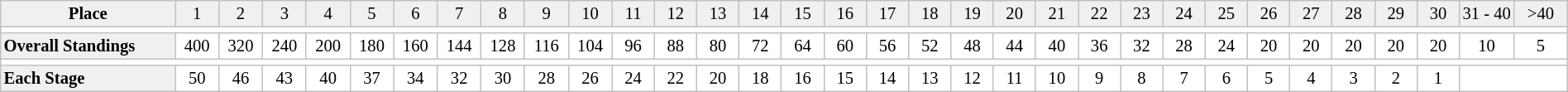<table border="1" cellpadding="2" cellspacing="0" style="border:1px solid #C0C0C0; border-collapse:collapse; font-size:86%; margin-top:1em; text-align:center; width:1000">
<tr bgcolor="#F0F0F0">
<td width=150><strong>Place</strong></td>
<td width=32>1</td>
<td width=32>2</td>
<td width=32>3</td>
<td width=32>4</td>
<td width=32>5</td>
<td width=32>6</td>
<td width=32>7</td>
<td width=32>8</td>
<td width=32>9</td>
<td width=32>10</td>
<td width=32>11</td>
<td width=32>12</td>
<td width=32>13</td>
<td width=32>14</td>
<td width=32>15</td>
<td width=32>16</td>
<td width=32>17</td>
<td width=32>18</td>
<td width=32>19</td>
<td width=32>20</td>
<td width=32>21</td>
<td width=32>22</td>
<td width=32>23</td>
<td width=32>24</td>
<td width=32>25</td>
<td width=32>26</td>
<td width=32>27</td>
<td width=32>28</td>
<td width=32>29</td>
<td width=32>30</td>
<td width=32>31 - 40</td>
<td width=41>>40</td>
</tr>
<tr>
<td colspan=33></td>
</tr>
<tr>
<td bgcolor="#F0F0F0" align=left><strong>Overall Standings</strong></td>
<td>400</td>
<td>320</td>
<td>240</td>
<td>200</td>
<td>180</td>
<td>160</td>
<td>144</td>
<td>128</td>
<td>116</td>
<td>104</td>
<td>96</td>
<td>88</td>
<td>80</td>
<td>72</td>
<td>64</td>
<td>60</td>
<td>56</td>
<td>52</td>
<td>48</td>
<td>44</td>
<td>40</td>
<td>36</td>
<td>32</td>
<td>28</td>
<td>24</td>
<td>20</td>
<td>20</td>
<td>20</td>
<td>20</td>
<td>20</td>
<td>10</td>
<td>5</td>
</tr>
<tr>
<td colspan=33></td>
</tr>
<tr>
<td bgcolor="#F0F0F0" align=left><strong>Each Stage</strong></td>
<td>50</td>
<td>46</td>
<td>43</td>
<td>40</td>
<td>37</td>
<td>34</td>
<td>32</td>
<td>30</td>
<td>28</td>
<td>26</td>
<td>24</td>
<td>22</td>
<td>20</td>
<td>18</td>
<td>16</td>
<td>15</td>
<td>14</td>
<td>13</td>
<td>12</td>
<td>11</td>
<td>10</td>
<td>9</td>
<td>8</td>
<td>7</td>
<td>6</td>
<td>5</td>
<td>4</td>
<td>3</td>
<td>2</td>
<td>1</td>
<td colspan=2></td>
</tr>
</table>
